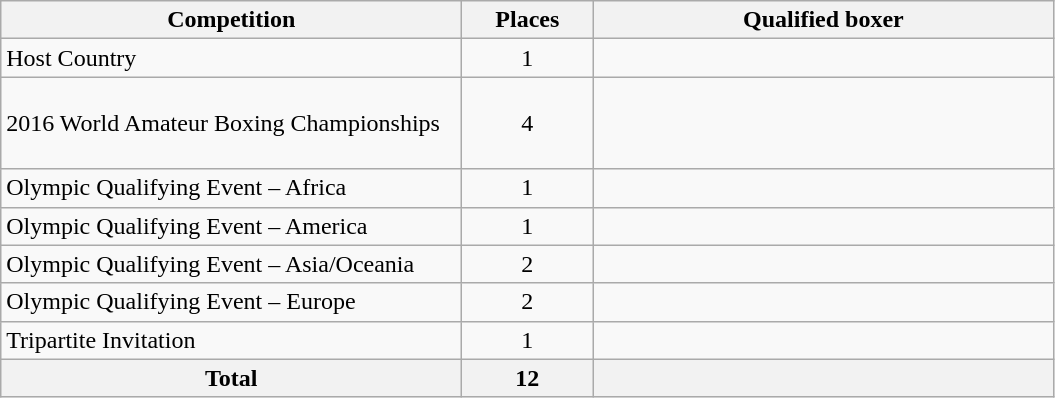<table class=wikitable>
<tr>
<th width=300>Competition</th>
<th width=80>Places</th>
<th width=300>Qualified boxer</th>
</tr>
<tr>
<td>Host Country</td>
<td align="center">1</td>
<td></td>
</tr>
<tr>
<td>2016 World Amateur Boxing Championships</td>
<td align="center">4</td>
<td><br><br><br></td>
</tr>
<tr>
<td>Olympic Qualifying Event – Africa</td>
<td align="center">1</td>
<td></td>
</tr>
<tr>
<td>Olympic Qualifying Event – America</td>
<td align="center">1</td>
<td></td>
</tr>
<tr>
<td>Olympic Qualifying Event – Asia/Oceania</td>
<td align="center">2</td>
<td><br></td>
</tr>
<tr>
<td>Olympic Qualifying Event – Europe</td>
<td align="center">2</td>
<td><br></td>
</tr>
<tr>
<td>Tripartite Invitation</td>
<td align="center">1</td>
<td></td>
</tr>
<tr>
<th>Total</th>
<th>12</th>
<th></th>
</tr>
</table>
